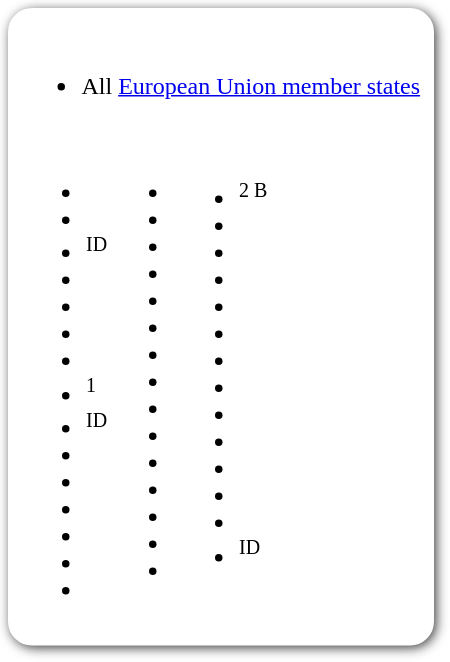<table style=" border-radius:1em; box-shadow: 0.1em 0.1em 0.5em rgba(0,0,0,0.75); background-color: white; border: 1px solid white; padding: 5px;">
<tr style="vertical-align:top;">
<td><br><ul><li> All <a href='#'>European Union member states</a></li></ul><table>
<tr>
<td><br><ul><li></li><li></li><li><sup>ID</sup></li><li></li><li></li><li></li><li></li><li><sup>1</sup></li><li><sup>ID</sup></li><li></li><li></li><li></li><li></li><li></li><li></li></ul></td>
<td valign="top"><br><ul><li></li><li></li><li></li><li></li><li></li><li></li><li></li><li></li><li></li><li></li><li></li><li></li><li></li><li></li><li></li></ul></td>
<td valign="top"><br><ul><li><sup>2 B</sup></li><li></li><li></li><li></li><li></li><li></li><li></li><li></li><li></li><li></li><li></li><li></li><li></li><li><sup>ID</sup></li></ul></td>
<td></td>
</tr>
</table>
</td>
</tr>
</table>
